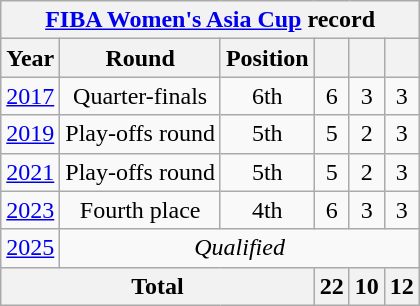<table class="wikitable" style="text-align: center;">
<tr>
<th colspan=10><a href='#'>FIBA Women's Asia Cup</a> record</th>
</tr>
<tr>
<th>Year</th>
<th>Round</th>
<th>Position</th>
<th></th>
<th></th>
<th></th>
</tr>
<tr>
<td> <a href='#'>2017</a></td>
<td>Quarter-finals</td>
<td>6th</td>
<td>6</td>
<td>3</td>
<td>3</td>
</tr>
<tr>
<td> <a href='#'>2019</a></td>
<td>Play-offs round</td>
<td>5th</td>
<td>5</td>
<td>2</td>
<td>3</td>
</tr>
<tr>
<td> <a href='#'>2021</a></td>
<td>Play-offs round</td>
<td>5th</td>
<td>5</td>
<td>2</td>
<td>3</td>
</tr>
<tr>
<td> <a href='#'>2023</a></td>
<td>Fourth place</td>
<td>4th</td>
<td>6</td>
<td>3</td>
<td>3</td>
</tr>
<tr>
<td> <a href='#'>2025</a></td>
<td colspan=5><em>Qualified</em></td>
</tr>
<tr>
<th colspan=3>Total</th>
<th>22</th>
<th>10</th>
<th>12</th>
</tr>
</table>
